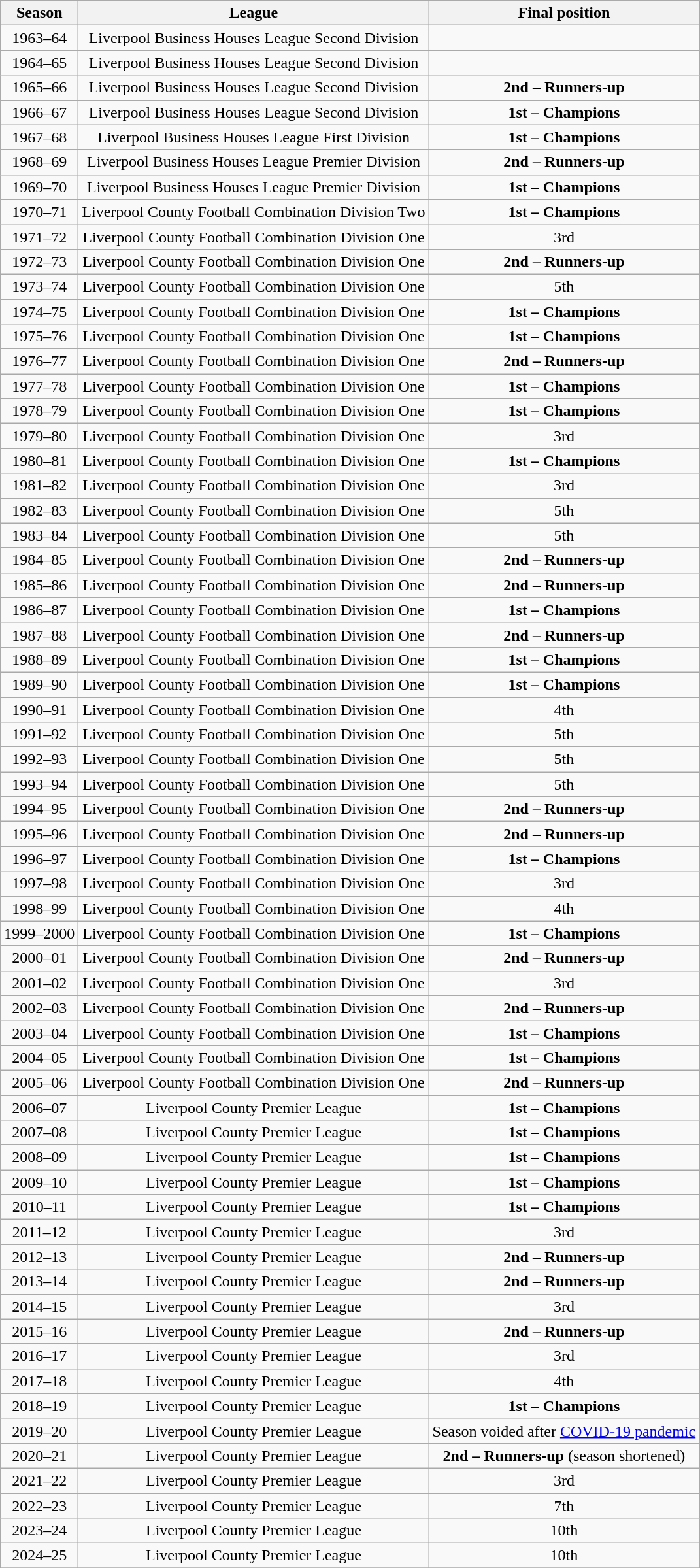<table class="wikitable" style="text-align: center">
<tr>
<th>Season</th>
<th>League</th>
<th>Final position</th>
</tr>
<tr>
<td>1963–64</td>
<td>Liverpool Business Houses League Second Division</td>
<td></td>
</tr>
<tr>
<td>1964–65</td>
<td>Liverpool Business Houses League Second Division</td>
<td></td>
</tr>
<tr>
<td>1965–66</td>
<td>Liverpool Business Houses League Second Division</td>
<td><strong>2nd – Runners-up</strong></td>
</tr>
<tr>
<td>1966–67</td>
<td>Liverpool Business Houses League Second Division</td>
<td><strong>1st – Champions</strong></td>
</tr>
<tr>
<td>1967–68</td>
<td>Liverpool Business Houses League First Division</td>
<td><strong>1st – Champions</strong></td>
</tr>
<tr>
<td>1968–69</td>
<td>Liverpool Business Houses League Premier Division</td>
<td><strong>2nd – Runners-up</strong></td>
</tr>
<tr>
<td>1969–70</td>
<td>Liverpool Business Houses League Premier Division</td>
<td><strong>1st – Champions</strong></td>
</tr>
<tr>
<td>1970–71</td>
<td>Liverpool County Football Combination Division Two</td>
<td><strong>1st – Champions</strong></td>
</tr>
<tr>
<td>1971–72</td>
<td>Liverpool County Football Combination Division One</td>
<td>3rd</td>
</tr>
<tr>
<td>1972–73</td>
<td>Liverpool County Football Combination Division One</td>
<td><strong>2nd – Runners-up</strong></td>
</tr>
<tr>
<td>1973–74</td>
<td>Liverpool County Football Combination Division One</td>
<td>5th</td>
</tr>
<tr>
<td>1974–75</td>
<td>Liverpool County Football Combination Division One</td>
<td><strong>1st – Champions</strong></td>
</tr>
<tr>
<td>1975–76</td>
<td>Liverpool County Football Combination Division One</td>
<td><strong>1st – Champions</strong></td>
</tr>
<tr>
<td>1976–77</td>
<td>Liverpool County Football Combination Division One</td>
<td><strong>2nd – Runners-up</strong></td>
</tr>
<tr>
<td>1977–78</td>
<td>Liverpool County Football Combination Division One</td>
<td><strong>1st – Champions</strong></td>
</tr>
<tr>
<td>1978–79</td>
<td>Liverpool County Football Combination Division One</td>
<td><strong>1st – Champions</strong></td>
</tr>
<tr>
<td>1979–80</td>
<td>Liverpool County Football Combination Division One</td>
<td>3rd</td>
</tr>
<tr>
<td>1980–81</td>
<td>Liverpool County Football Combination Division One</td>
<td><strong>1st – Champions</strong></td>
</tr>
<tr>
<td>1981–82</td>
<td>Liverpool County Football Combination Division One</td>
<td>3rd</td>
</tr>
<tr>
<td>1982–83</td>
<td>Liverpool County Football Combination Division One</td>
<td>5th</td>
</tr>
<tr>
<td>1983–84</td>
<td>Liverpool County Football Combination Division One</td>
<td>5th</td>
</tr>
<tr>
<td>1984–85</td>
<td>Liverpool County Football Combination Division One</td>
<td><strong>2nd – Runners-up</strong></td>
</tr>
<tr>
<td>1985–86</td>
<td>Liverpool County Football Combination Division One</td>
<td><strong>2nd – Runners-up</strong></td>
</tr>
<tr>
<td>1986–87</td>
<td>Liverpool County Football Combination Division One</td>
<td><strong>1st – Champions</strong></td>
</tr>
<tr>
<td>1987–88</td>
<td>Liverpool County Football Combination Division One</td>
<td><strong>2nd – Runners-up</strong></td>
</tr>
<tr>
<td>1988–89</td>
<td>Liverpool County Football Combination Division One</td>
<td><strong>1st – Champions</strong></td>
</tr>
<tr>
<td>1989–90</td>
<td>Liverpool County Football Combination Division One</td>
<td><strong>1st – Champions</strong></td>
</tr>
<tr>
<td>1990–91</td>
<td>Liverpool County Football Combination Division One</td>
<td>4th</td>
</tr>
<tr>
<td>1991–92</td>
<td>Liverpool County Football Combination Division One</td>
<td>5th</td>
</tr>
<tr>
<td>1992–93</td>
<td>Liverpool County Football Combination Division One</td>
<td>5th</td>
</tr>
<tr>
<td>1993–94</td>
<td>Liverpool County Football Combination Division One</td>
<td>5th</td>
</tr>
<tr>
<td>1994–95</td>
<td>Liverpool County Football Combination Division One</td>
<td><strong>2nd – Runners-up</strong></td>
</tr>
<tr>
<td>1995–96</td>
<td>Liverpool County Football Combination Division One</td>
<td><strong>2nd – Runners-up</strong></td>
</tr>
<tr>
<td>1996–97</td>
<td>Liverpool County Football Combination Division One</td>
<td><strong>1st – Champions</strong></td>
</tr>
<tr>
<td>1997–98</td>
<td>Liverpool County Football Combination Division One</td>
<td>3rd</td>
</tr>
<tr>
<td>1998–99</td>
<td>Liverpool County Football Combination Division One</td>
<td>4th</td>
</tr>
<tr>
<td>1999–2000</td>
<td>Liverpool County Football Combination Division One</td>
<td><strong>1st – Champions</strong></td>
</tr>
<tr>
<td>2000–01</td>
<td>Liverpool County Football Combination Division One</td>
<td><strong>2nd – Runners-up</strong></td>
</tr>
<tr>
<td>2001–02</td>
<td>Liverpool County Football Combination Division One</td>
<td>3rd</td>
</tr>
<tr>
<td>2002–03</td>
<td>Liverpool County Football Combination Division One</td>
<td><strong>2nd – Runners-up</strong></td>
</tr>
<tr>
<td>2003–04</td>
<td>Liverpool County Football Combination Division One</td>
<td><strong>1st – Champions</strong></td>
</tr>
<tr>
<td>2004–05</td>
<td>Liverpool County Football Combination Division One</td>
<td><strong>1st – Champions</strong></td>
</tr>
<tr>
<td>2005–06</td>
<td>Liverpool County Football Combination Division One</td>
<td><strong>2nd – Runners-up</strong></td>
</tr>
<tr>
<td>2006–07</td>
<td>Liverpool County Premier League</td>
<td><strong>1st – Champions</strong></td>
</tr>
<tr>
<td>2007–08</td>
<td>Liverpool County Premier League</td>
<td><strong>1st – Champions</strong></td>
</tr>
<tr>
<td>2008–09</td>
<td>Liverpool County Premier League</td>
<td><strong>1st – Champions</strong></td>
</tr>
<tr>
<td>2009–10</td>
<td>Liverpool County Premier League</td>
<td><strong>1st – Champions</strong></td>
</tr>
<tr>
<td>2010–11</td>
<td>Liverpool County Premier League</td>
<td><strong>1st – Champions</strong></td>
</tr>
<tr>
<td>2011–12</td>
<td>Liverpool County Premier League</td>
<td>3rd</td>
</tr>
<tr>
<td>2012–13</td>
<td>Liverpool County Premier League</td>
<td><strong>2nd – Runners-up</strong></td>
</tr>
<tr>
<td>2013–14</td>
<td>Liverpool County Premier League</td>
<td><strong>2nd – Runners-up</strong></td>
</tr>
<tr>
<td>2014–15</td>
<td>Liverpool County Premier League</td>
<td>3rd</td>
</tr>
<tr>
<td>2015–16</td>
<td>Liverpool County Premier League</td>
<td><strong>2nd – Runners-up</strong></td>
</tr>
<tr>
<td>2016–17</td>
<td>Liverpool County Premier League</td>
<td>3rd</td>
</tr>
<tr>
<td>2017–18</td>
<td>Liverpool County Premier League</td>
<td>4th</td>
</tr>
<tr>
<td>2018–19</td>
<td>Liverpool County Premier League</td>
<td><strong>1st – Champions</strong></td>
</tr>
<tr>
<td>2019–20</td>
<td>Liverpool County Premier League</td>
<td>Season voided after <a href='#'>COVID-19 pandemic</a></td>
</tr>
<tr>
<td>2020–21</td>
<td>Liverpool County Premier League</td>
<td><strong>2nd – Runners-up</strong> (season shortened)</td>
</tr>
<tr>
<td>2021–22</td>
<td>Liverpool County Premier League</td>
<td>3rd</td>
</tr>
<tr>
<td>2022–23</td>
<td>Liverpool County Premier League</td>
<td>7th</td>
</tr>
<tr>
<td>2023–24</td>
<td>Liverpool County Premier League</td>
<td>10th</td>
</tr>
<tr>
<td>2024–25</td>
<td>Liverpool County Premier League</td>
<td>10th</td>
</tr>
<tr>
</tr>
</table>
